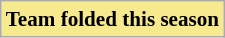<table class="wikitable">
<tr>
<td style="background-color:#f7e98e;font-size: 88%;"><strong>Team folded this season</strong></td>
</tr>
</table>
